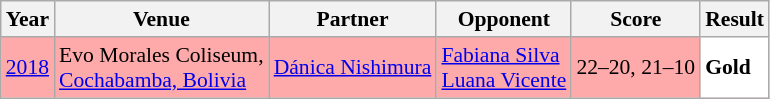<table class="sortable wikitable" style="font-size: 90%;">
<tr>
<th>Year</th>
<th>Venue</th>
<th>Partner</th>
<th>Opponent</th>
<th>Score</th>
<th>Result</th>
</tr>
<tr style="background:#FFAAAA">
<td align="center"><a href='#'>2018</a></td>
<td align="left">Evo Morales Coliseum,<br><a href='#'>Cochabamba, Bolivia</a></td>
<td align="left"> <a href='#'>Dánica Nishimura</a></td>
<td align="left"> <a href='#'>Fabiana Silva</a> <br>  <a href='#'>Luana Vicente</a></td>
<td align="left">22–20, 21–10</td>
<td style="text-align:left; background:white"> <strong>Gold</strong></td>
</tr>
</table>
